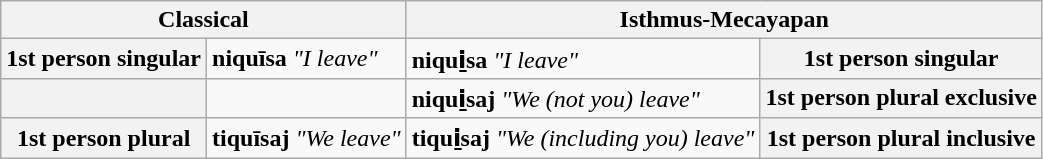<table class="wikitable">
<tr>
<th colspan="2">Classical</th>
<th colspan="2">Isthmus-Mecayapan</th>
</tr>
<tr>
<th>1st person singular</th>
<td><strong>niquīsa</strong> <em>"I leave"</em></td>
<td><strong>niqui̱sa</strong> <em>"I leave"</em></td>
<th>1st person singular</th>
</tr>
<tr>
<th></th>
<td></td>
<td><strong>niqui̱saj</strong> <em>"We (not you) leave"</em></td>
<th>1st person plural exclusive</th>
</tr>
<tr>
<th>1st person plural</th>
<td><strong>tiquīsaj</strong> <em>"We leave"</em></td>
<td><strong>tiqui̱saj</strong> <em>"We (including you) leave"</em></td>
<th>1st person plural inclusive</th>
</tr>
</table>
